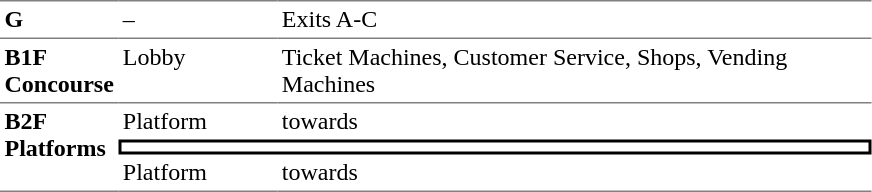<table table border=0 cellspacing=0 cellpadding=3>
<tr>
<td style="border-top:solid 1px gray;" width=50 valign=top><strong>G</strong></td>
<td style="border-top:solid 1px gray;" width=100 valign=top>–</td>
<td style="border-top:solid 1px gray;" width=390 valign=top>Exits A-C</td>
</tr>
<tr>
<td style="border-bottom:solid 1px gray; border-top:solid 1px gray;" valign=top width=50><strong>B1F<br>Concourse</strong></td>
<td style="border-bottom:solid 1px gray; border-top:solid 1px gray;" valign=top width=100>Lobby</td>
<td style="border-bottom:solid 1px gray; border-top:solid 1px gray;" valign=top width=390>Ticket Machines, Customer Service, Shops, Vending Machines</td>
</tr>
<tr>
<td style="border-bottom:solid 1px gray;" rowspan="3" valign=top><strong>B2F<br>Platforms</strong></td>
<td>Platform</td>
<td>  towards  </td>
</tr>
<tr>
<td style="border-right:solid 2px black;border-left:solid 2px black;border-top:solid 2px black;border-bottom:solid 2px black;text-align:center;" colspan=2></td>
</tr>
<tr>
<td style="border-bottom:solid 1px gray;">Platform</td>
<td style="border-bottom:solid 1px gray;">  towards   </td>
</tr>
</table>
